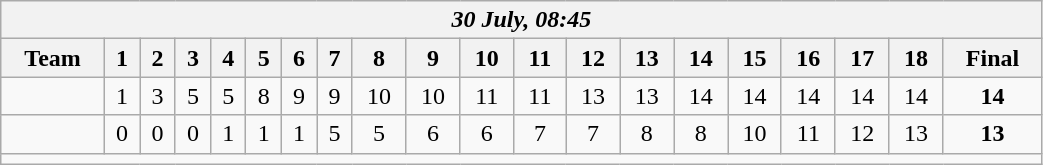<table class=wikitable style="text-align:center; width: 55%">
<tr>
<th colspan=20><em>30 July, 08:45</em></th>
</tr>
<tr>
<th>Team</th>
<th>1</th>
<th>2</th>
<th>3</th>
<th>4</th>
<th>5</th>
<th>6</th>
<th>7</th>
<th>8</th>
<th>9</th>
<th>10</th>
<th>11</th>
<th>12</th>
<th>13</th>
<th>14</th>
<th>15</th>
<th>16</th>
<th>17</th>
<th>18</th>
<th>Final</th>
</tr>
<tr>
<td align=left><strong></strong></td>
<td>1</td>
<td>3</td>
<td>5</td>
<td>5</td>
<td>8</td>
<td>9</td>
<td>9</td>
<td>10</td>
<td>10</td>
<td>11</td>
<td>11</td>
<td>13</td>
<td>13</td>
<td>14</td>
<td>14</td>
<td>14</td>
<td>14</td>
<td>14</td>
<td><strong>14</strong></td>
</tr>
<tr>
<td align=left></td>
<td>0</td>
<td>0</td>
<td>0</td>
<td>1</td>
<td>1</td>
<td>1</td>
<td>5</td>
<td>5</td>
<td>6</td>
<td>6</td>
<td>7</td>
<td>7</td>
<td>8</td>
<td>8</td>
<td>10</td>
<td>11</td>
<td>12</td>
<td>13</td>
<td><strong>13</strong></td>
</tr>
<tr>
<td colspan=20></td>
</tr>
</table>
